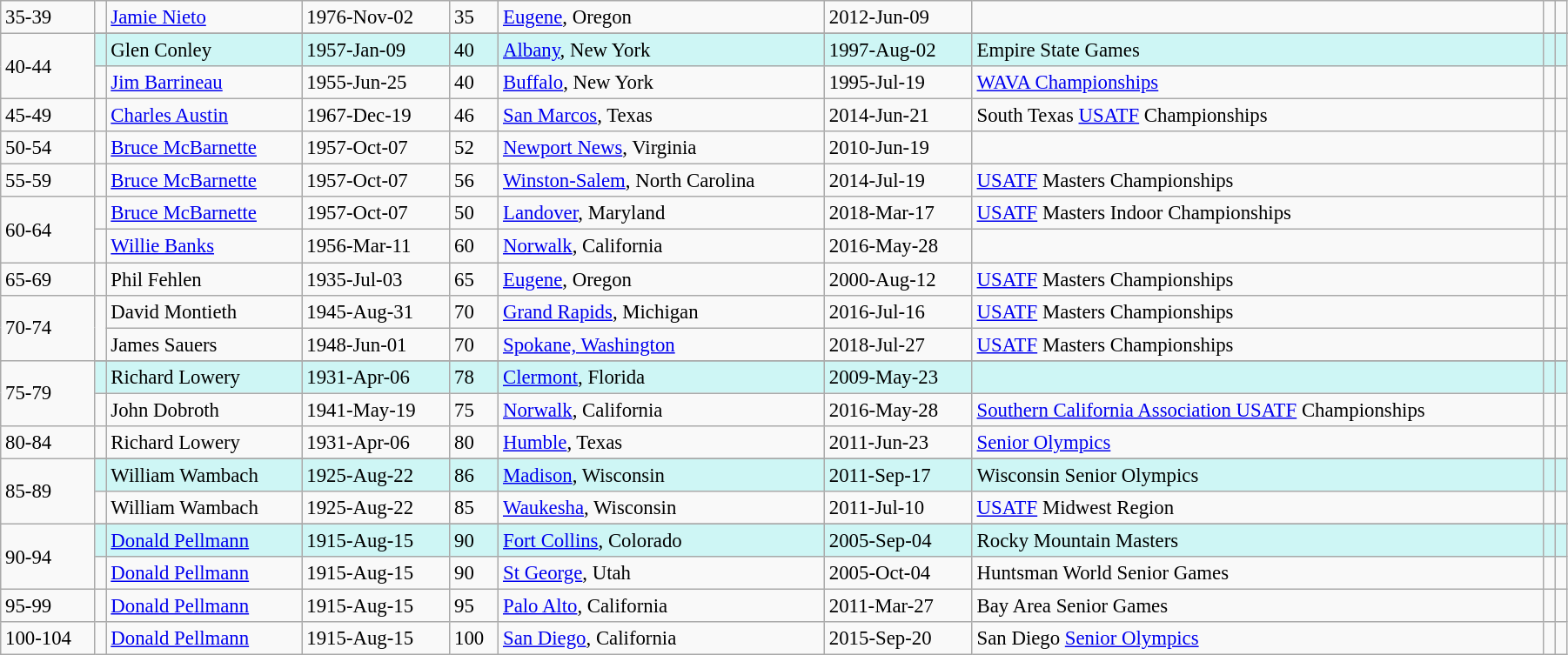<table class="wikitable" style="font-size:95%; width: 95%">
<tr>
<td>35-39</td>
<td></td>
<td><a href='#'>Jamie Nieto</a></td>
<td>1976-Nov-02</td>
<td>35</td>
<td><a href='#'>Eugene</a>, Oregon</td>
<td>2012-Jun-09</td>
<td></td>
<td></td>
<td></td>
</tr>
<tr>
<td rowspan=3>40-44</td>
</tr>
<tr style="background:#cef6f5;">
<td></td>
<td>Glen Conley</td>
<td>1957-Jan-09</td>
<td>40</td>
<td><a href='#'>Albany</a>, New York</td>
<td>1997-Aug-02</td>
<td>Empire State Games</td>
<td></td>
<td></td>
</tr>
<tr>
<td></td>
<td><a href='#'>Jim Barrineau</a></td>
<td>1955-Jun-25</td>
<td>40</td>
<td><a href='#'>Buffalo</a>, New York</td>
<td>1995-Jul-19</td>
<td><a href='#'>WAVA Championships</a></td>
<td></td>
<td></td>
</tr>
<tr>
<td>45-49</td>
<td></td>
<td><a href='#'>Charles Austin</a></td>
<td>1967-Dec-19</td>
<td>46</td>
<td><a href='#'>San Marcos</a>, Texas</td>
<td>2014-Jun-21</td>
<td>South Texas <a href='#'>USATF</a> Championships</td>
<td></td>
<td></td>
</tr>
<tr>
<td>50-54</td>
<td></td>
<td><a href='#'>Bruce McBarnette</a></td>
<td>1957-Oct-07</td>
<td>52</td>
<td><a href='#'>Newport News</a>, Virginia</td>
<td>2010-Jun-19</td>
<td></td>
<td></td>
<td></td>
</tr>
<tr>
<td>55-59</td>
<td></td>
<td><a href='#'>Bruce McBarnette</a></td>
<td>1957-Oct-07</td>
<td>56</td>
<td><a href='#'>Winston-Salem</a>, North Carolina</td>
<td>2014-Jul-19</td>
<td><a href='#'>USATF</a> Masters Championships</td>
<td></td>
<td></td>
</tr>
<tr>
<td rowspan=2>60-64</td>
<td> </td>
<td><a href='#'>Bruce McBarnette</a></td>
<td>1957-Oct-07</td>
<td>50</td>
<td><a href='#'>Landover</a>, Maryland</td>
<td>2018-Mar-17</td>
<td><a href='#'>USATF</a> Masters Indoor Championships</td>
<td></td>
<td></td>
</tr>
<tr>
<td></td>
<td><a href='#'>Willie Banks</a></td>
<td>1956-Mar-11</td>
<td>60</td>
<td><a href='#'>Norwalk</a>, California</td>
<td>2016-May-28</td>
<td></td>
<td></td>
<td></td>
</tr>
<tr>
<td>65-69</td>
<td></td>
<td>Phil Fehlen</td>
<td>1935-Jul-03</td>
<td>65</td>
<td><a href='#'>Eugene</a>, Oregon</td>
<td>2000-Aug-12</td>
<td><a href='#'>USATF</a> Masters Championships</td>
<td></td>
<td></td>
</tr>
<tr>
<td rowspan=2>70-74</td>
<td rowspan=2></td>
<td>David Montieth</td>
<td>1945-Aug-31</td>
<td>70</td>
<td><a href='#'>Grand Rapids</a>, Michigan</td>
<td>2016-Jul-16</td>
<td><a href='#'>USATF</a> Masters Championships</td>
<td></td>
<td></td>
</tr>
<tr>
<td>James Sauers</td>
<td>1948-Jun-01</td>
<td>70</td>
<td><a href='#'>Spokane, Washington</a></td>
<td>2018-Jul-27</td>
<td><a href='#'>USATF</a> Masters Championships</td>
<td></td>
<td></td>
</tr>
<tr>
<td rowspan=3>75-79</td>
</tr>
<tr style="background:#cef6f5;">
<td></td>
<td>Richard Lowery</td>
<td>1931-Apr-06</td>
<td>78</td>
<td><a href='#'>Clermont</a>, Florida</td>
<td>2009-May-23</td>
<td></td>
<td></td>
<td></td>
</tr>
<tr>
<td></td>
<td>John Dobroth</td>
<td>1941-May-19</td>
<td>75</td>
<td><a href='#'>Norwalk</a>, California</td>
<td>2016-May-28</td>
<td><a href='#'>Southern California Association USATF</a> Championships</td>
<td></td>
<td></td>
</tr>
<tr>
<td>80-84</td>
<td></td>
<td>Richard Lowery</td>
<td>1931-Apr-06</td>
<td>80</td>
<td><a href='#'>Humble</a>, Texas</td>
<td>2011-Jun-23</td>
<td><a href='#'>Senior Olympics</a></td>
<td></td>
<td></td>
</tr>
<tr>
<td rowspan=3>85-89</td>
</tr>
<tr style="background:#cef6f5;">
<td></td>
<td>William Wambach</td>
<td>1925-Aug-22</td>
<td>86</td>
<td><a href='#'>Madison</a>, Wisconsin</td>
<td>2011-Sep-17</td>
<td>Wisconsin Senior Olympics</td>
<td></td>
<td></td>
</tr>
<tr>
<td></td>
<td>William Wambach</td>
<td>1925-Aug-22</td>
<td>85</td>
<td><a href='#'>Waukesha</a>, Wisconsin</td>
<td>2011-Jul-10</td>
<td><a href='#'>USATF</a> Midwest Region</td>
<td></td>
<td></td>
</tr>
<tr>
<td rowspan=3>90-94</td>
</tr>
<tr style="background:#cef6f5;">
<td></td>
<td><a href='#'>Donald Pellmann</a></td>
<td>1915-Aug-15</td>
<td>90</td>
<td><a href='#'>Fort Collins</a>, Colorado</td>
<td>2005-Sep-04</td>
<td>Rocky Mountain Masters</td>
<td></td>
<td></td>
</tr>
<tr>
<td></td>
<td><a href='#'>Donald Pellmann</a></td>
<td>1915-Aug-15</td>
<td>90</td>
<td><a href='#'>St George</a>, Utah</td>
<td>2005-Oct-04</td>
<td>Huntsman World Senior Games</td>
<td></td>
<td></td>
</tr>
<tr>
<td>95-99</td>
<td></td>
<td><a href='#'>Donald Pellmann</a></td>
<td>1915-Aug-15</td>
<td>95</td>
<td><a href='#'>Palo Alto</a>, California</td>
<td>2011-Mar-27</td>
<td>Bay Area Senior Games</td>
<td></td>
<td></td>
</tr>
<tr>
<td>100-104</td>
<td></td>
<td><a href='#'>Donald Pellmann</a></td>
<td>1915-Aug-15</td>
<td>100</td>
<td><a href='#'>San Diego</a>, California</td>
<td>2015-Sep-20</td>
<td>San Diego <a href='#'>Senior Olympics</a></td>
<td></td>
<td></td>
</tr>
</table>
